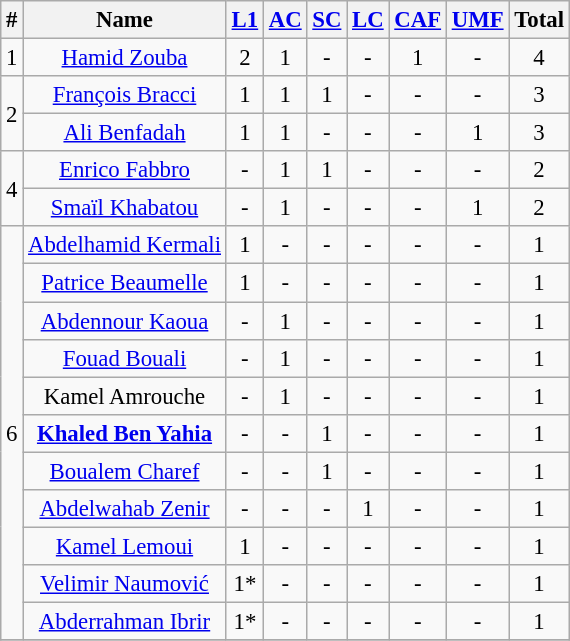<table class="wikitable plainrowheaders sortable" style="font-size:95%; text-align:center;">
<tr>
<th>#</th>
<th>Name</th>
<th style= class="sortable"><a href='#'>L1</a></th>
<th style=" class="sortable"><a href='#'>AC</a></th>
<th style= class="sortable"><a href='#'>SC</a></th>
<th style= class="sortable"><a href='#'>LC</a></th>
<th style= class="sortable"><a href='#'>CAF</a></th>
<th style="" class="sortable"><a href='#'>UMF</a></th>
<th>Total</th>
</tr>
<tr>
<td>1</td>
<td> <a href='#'>Hamid Zouba</a></td>
<td align=center>2</td>
<td align=center>1</td>
<td align=center>-</td>
<td align=center>-</td>
<td align=center>1</td>
<td align=center>-</td>
<td align=center>4</td>
</tr>
<tr>
<td rowspan=2>2</td>
<td> <a href='#'>François Bracci</a></td>
<td align=center>1</td>
<td align=center>1</td>
<td align=center>1</td>
<td align=center>-</td>
<td align=center>-</td>
<td align=center>-</td>
<td align=center>3</td>
</tr>
<tr>
<td> <a href='#'>Ali Benfadah</a></td>
<td align=center>1</td>
<td align=center>1</td>
<td align=center>-</td>
<td align=center>-</td>
<td align=center>-</td>
<td align=center>1</td>
<td align=center>3</td>
</tr>
<tr>
<td rowspan=2>4</td>
<td> <a href='#'>Enrico Fabbro</a></td>
<td align=center>-</td>
<td align=center>1</td>
<td align=center>1</td>
<td align=center>-</td>
<td align=center>-</td>
<td align=center>-</td>
<td align=center>2</td>
</tr>
<tr>
<td> <a href='#'>Smaïl Khabatou</a></td>
<td align=center>-</td>
<td align=center>1</td>
<td align=center>-</td>
<td align=center>-</td>
<td align=center>-</td>
<td align=center>1</td>
<td align=center>2</td>
</tr>
<tr>
<td rowspan=11>6</td>
<td> <a href='#'>Abdelhamid Kermali</a></td>
<td align=center>1</td>
<td align=center>-</td>
<td align=center>-</td>
<td align=center>-</td>
<td align=center>-</td>
<td align=center>-</td>
<td align=center>1</td>
</tr>
<tr>
<td> <a href='#'>Patrice Beaumelle</a></td>
<td align=center>1</td>
<td align=center>-</td>
<td align=center>-</td>
<td align=center>-</td>
<td align=center>-</td>
<td align=center>-</td>
<td align=center>1</td>
</tr>
<tr>
<td> <a href='#'>Abdennour Kaoua</a></td>
<td align=center>-</td>
<td align=center>1</td>
<td align=center>-</td>
<td align=center>-</td>
<td align=center>-</td>
<td align=center>-</td>
<td align=center>1</td>
</tr>
<tr>
<td> <a href='#'>Fouad Bouali</a></td>
<td align=center>-</td>
<td align=center>1</td>
<td align=center>-</td>
<td align=center>-</td>
<td align=center>-</td>
<td align=center>-</td>
<td align=center>1</td>
</tr>
<tr>
<td> Kamel Amrouche</td>
<td align=center>-</td>
<td align=center>1</td>
<td align=center>-</td>
<td align=center>-</td>
<td align=center>-</td>
<td align=center>-</td>
<td align=center>1</td>
</tr>
<tr>
<td> <strong><a href='#'>Khaled Ben Yahia</a></strong></td>
<td align=center>-</td>
<td align=center>-</td>
<td align=center>1</td>
<td align=center>-</td>
<td align=center>-</td>
<td align=center>-</td>
<td align=center>1</td>
</tr>
<tr>
<td> <a href='#'>Boualem Charef</a></td>
<td align=center>-</td>
<td align=center>-</td>
<td align=center>1</td>
<td align=center>-</td>
<td align=center>-</td>
<td align=center>-</td>
<td align=center>1</td>
</tr>
<tr>
<td> <a href='#'>Abdelwahab Zenir</a></td>
<td align=center>-</td>
<td align=center>-</td>
<td align=center>-</td>
<td align=center>1</td>
<td align=center>-</td>
<td align=center>-</td>
<td align=center>1</td>
</tr>
<tr>
<td> <a href='#'>Kamel Lemoui</a></td>
<td align=center>1</td>
<td align=center>-</td>
<td align=center>-</td>
<td align=center>-</td>
<td align=center>-</td>
<td align=center>-</td>
<td align=center>1</td>
</tr>
<tr>
<td> <a href='#'>Velimir Naumović</a></td>
<td align=center>1*</td>
<td align=center>-</td>
<td align=center>-</td>
<td align=center>-</td>
<td align=center>-</td>
<td align=center>-</td>
<td align=center>1</td>
</tr>
<tr>
<td> <a href='#'>Abderrahman Ibrir</a></td>
<td align=center>1*</td>
<td align=center>-</td>
<td align=center>-</td>
<td align=center>-</td>
<td align=center>-</td>
<td align=center>-</td>
<td align=center>1</td>
</tr>
<tr>
</tr>
</table>
